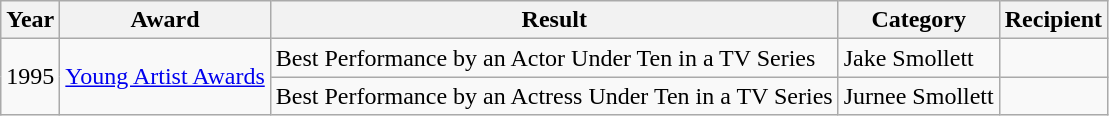<table class="wikitable">
<tr>
<th>Year</th>
<th>Award</th>
<th>Result</th>
<th>Category</th>
<th>Recipient</th>
</tr>
<tr>
<td rowspan=2>1995</td>
<td rowspan=2><a href='#'>Young Artist Awards</a></td>
<td>Best Performance by an Actor Under Ten in a TV Series</td>
<td>Jake Smollett</td>
<td></td>
</tr>
<tr>
<td>Best Performance by an Actress Under Ten in a TV Series</td>
<td>Jurnee Smollett</td>
<td></td>
</tr>
</table>
